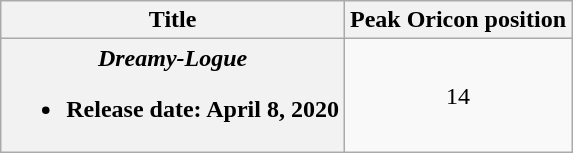<table class="wikitable plainrowheaders">
<tr>
<th scope="col">Title</th>
<th scope="col">Peak Oricon position</th>
</tr>
<tr>
<th scope="row"><em>Dreamy-Logue</em><br><ul><li>Release date: April 8, 2020</li></ul></th>
<td align="center">14</td>
</tr>
</table>
